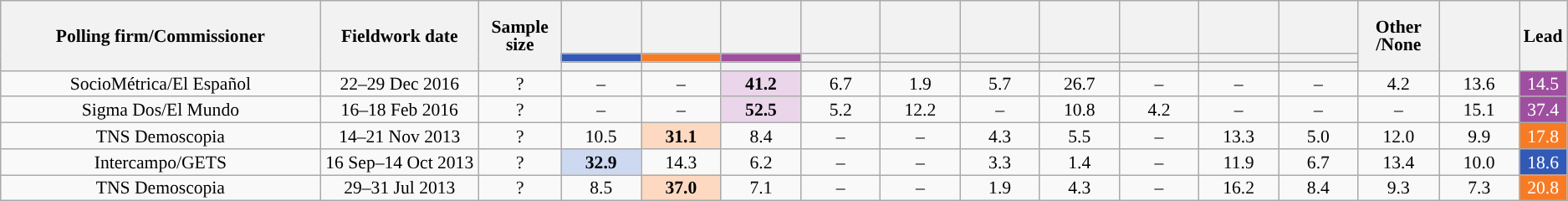<table class="wikitable collapsible collapsed" style="text-align:center; font-size:90%; line-height:14px;">
<tr style="height:42px;">
<th style="width:260px;" rowspan="3">Polling firm/Commissioner</th>
<th style="width:125px;" rowspan="3">Fieldwork date</th>
<th style="width:60px;" rowspan="3">Sample size</th>
<th style="width:60px;"></th>
<th style="width:60px;"></th>
<th style="width:60px;"></th>
<th style="width:60px;"></th>
<th style="width:60px;"></th>
<th style="width:60px;"></th>
<th style="width:60px;"></th>
<th style="width:60px;"></th>
<th style="width:60px;"></th>
<th style="width:60px;"></th>
<th style="width:60px;" rowspan="3">Other<br>/None</th>
<th style="width:60px;" rowspan="3"></th>
<th style="width:30px;" rowspan="3">Lead</th>
</tr>
<tr>
<th style="color:inherit;background:#3259B6;"></th>
<th style="color:inherit;background:#F77B25;"></th>
<th style="color:inherit;background:#9F4F9F;"></th>
<th style="color:inherit;background:"></th>
<th style="color:inherit;background:"></th>
<th style="color:inherit;background:"></th>
<th style="color:inherit;background:"></th>
<th style="color:inherit;background:"></th>
<th style="color:inherit;background:"></th>
<th style="color:inherit;background:"></th>
</tr>
<tr>
<th></th>
<th></th>
<th></th>
<th></th>
<th></th>
<th></th>
<th></th>
<th></th>
<th></th>
<th></th>
</tr>
<tr>
<td>SocioMétrica/El Español</td>
<td>22–29 Dec 2016</td>
<td>?</td>
<td>–</td>
<td>–</td>
<td style="color:inherit;background:#EAD5EA;"><strong>41.2</strong></td>
<td>6.7</td>
<td>1.9</td>
<td>5.7</td>
<td>26.7</td>
<td>–</td>
<td>–</td>
<td>–</td>
<td>4.2</td>
<td>13.6</td>
<td style="color:inherit;background:#9F4F9F; color:white;">14.5</td>
</tr>
<tr>
<td>Sigma Dos/El Mundo</td>
<td>16–18 Feb 2016</td>
<td>?</td>
<td>–</td>
<td>–</td>
<td style="color:inherit;background:#EAD5EA;"><strong>52.5</strong></td>
<td>5.2</td>
<td>12.2</td>
<td>–</td>
<td>10.8</td>
<td>4.2</td>
<td>–</td>
<td>–</td>
<td>–</td>
<td>15.1</td>
<td style="color:inherit;background:#9F4F9F; color:white;">37.4</td>
</tr>
<tr>
<td>TNS Demoscopia</td>
<td>14–21 Nov 2013</td>
<td>?</td>
<td>10.5</td>
<td style="color:inherit;background:#FDD9C1;"><strong>31.1</strong></td>
<td>8.4</td>
<td>–</td>
<td>–</td>
<td>4.3</td>
<td>5.5</td>
<td>–</td>
<td>13.3</td>
<td>5.0</td>
<td>12.0</td>
<td>9.9</td>
<td style="color:inherit;background:#F77B25; color:white;">17.8</td>
</tr>
<tr>
<td>Intercampo/GETS</td>
<td>16 Sep–14 Oct 2013</td>
<td>?</td>
<td style="color:inherit;background:#CDD8F1;"><strong>32.9</strong></td>
<td>14.3</td>
<td>6.2</td>
<td>–</td>
<td>–</td>
<td>3.3</td>
<td>1.4</td>
<td>–</td>
<td>11.9</td>
<td>6.7</td>
<td>13.4</td>
<td>10.0</td>
<td style="color:inherit;background:#3259B6; color:white;">18.6</td>
</tr>
<tr>
<td>TNS Demoscopia</td>
<td>29–31 Jul 2013</td>
<td>?</td>
<td>8.5</td>
<td style="color:inherit;background:#FDD9C1;"><strong>37.0</strong></td>
<td>7.1</td>
<td>–</td>
<td>–</td>
<td>1.9</td>
<td>4.3</td>
<td>–</td>
<td>16.2</td>
<td>8.4</td>
<td>9.3</td>
<td>7.3</td>
<td style="color:inherit;background:#F77B25; color:white;">20.8</td>
</tr>
</table>
